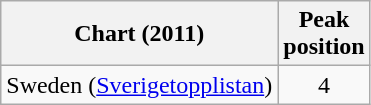<table class="wikitable">
<tr>
<th>Chart (2011)</th>
<th>Peak<br>position</th>
</tr>
<tr>
<td>Sweden (<a href='#'>Sverigetopplistan</a>)</td>
<td align="center">4</td>
</tr>
</table>
